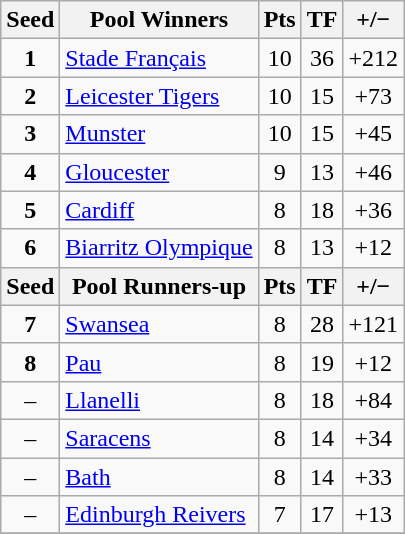<table class="wikitable" style="text-align: center;">
<tr>
<th>Seed</th>
<th>Pool Winners</th>
<th>Pts</th>
<th>TF</th>
<th>+/−</th>
</tr>
<tr>
<td><strong>1</strong></td>
<td align=left> <a href='#'>Stade Français</a></td>
<td>10</td>
<td>36</td>
<td>+212</td>
</tr>
<tr>
<td><strong>2</strong></td>
<td align=left> <a href='#'>Leicester Tigers</a></td>
<td>10</td>
<td>15</td>
<td>+73</td>
</tr>
<tr>
<td><strong>3</strong></td>
<td align=left> <a href='#'>Munster</a></td>
<td>10</td>
<td>15</td>
<td>+45</td>
</tr>
<tr>
<td><strong>4</strong></td>
<td align=left> <a href='#'>Gloucester</a></td>
<td>9</td>
<td>13</td>
<td>+46</td>
</tr>
<tr>
<td><strong>5</strong></td>
<td align=left> <a href='#'>Cardiff</a></td>
<td>8</td>
<td>18</td>
<td>+36</td>
</tr>
<tr>
<td><strong>6</strong></td>
<td align=left> <a href='#'>Biarritz Olympique</a></td>
<td>8</td>
<td>13</td>
<td>+12</td>
</tr>
<tr>
<th>Seed</th>
<th>Pool Runners-up</th>
<th>Pts</th>
<th>TF</th>
<th>+/−</th>
</tr>
<tr>
<td><strong>7</strong></td>
<td align=left> <a href='#'>Swansea</a></td>
<td>8</td>
<td>28</td>
<td>+121</td>
</tr>
<tr>
<td><strong>8</strong></td>
<td align=left> <a href='#'>Pau</a></td>
<td>8</td>
<td>19</td>
<td>+12</td>
</tr>
<tr>
<td>–</td>
<td align=left> <a href='#'>Llanelli</a></td>
<td>8</td>
<td>18</td>
<td>+84</td>
</tr>
<tr>
<td>–</td>
<td align=left> <a href='#'>Saracens</a></td>
<td>8</td>
<td>14</td>
<td>+34</td>
</tr>
<tr>
<td>–</td>
<td align=left> <a href='#'>Bath</a></td>
<td>8</td>
<td>14</td>
<td>+33</td>
</tr>
<tr>
<td>–</td>
<td align=left> <a href='#'>Edinburgh Reivers</a></td>
<td>7</td>
<td>17</td>
<td>+13</td>
</tr>
<tr>
</tr>
</table>
